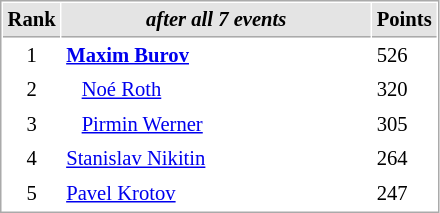<table cellspacing="1" cellpadding="3" style="border:1px solid #aaa; font-size:86%;">
<tr style="background:#e4e4e4;">
<th style="border-bottom:1px solid #aaa; width:10px;">Rank</th>
<th style="border-bottom:1px solid #aaa; width:200px;"><em>after all 7 events</em></th>
<th style="border-bottom:1px solid #aaa; width:20px;">Points</th>
</tr>
<tr>
<td align=center>1</td>
<td><strong> <a href='#'>Maxim Burov</a></strong></td>
<td>526</td>
</tr>
<tr>
<td align=center>2</td>
<td>   <a href='#'>Noé Roth</a></td>
<td>320</td>
</tr>
<tr>
<td align=center>3</td>
<td>   <a href='#'>Pirmin Werner</a></td>
<td>305</td>
</tr>
<tr>
<td align=center>4</td>
<td> <a href='#'>Stanislav Nikitin</a></td>
<td>264</td>
</tr>
<tr>
<td align=center>5</td>
<td> <a href='#'>Pavel Krotov</a></td>
<td>247</td>
</tr>
</table>
